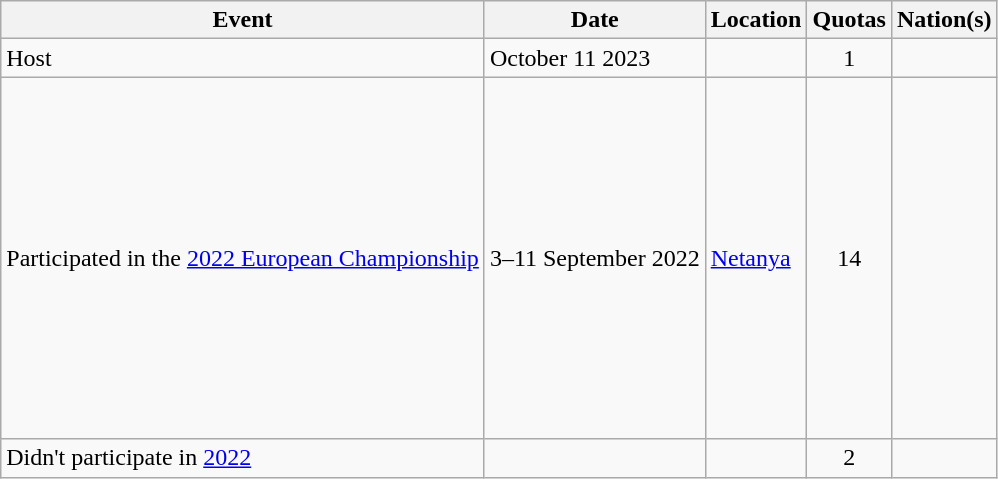<table class="wikitable">
<tr>
<th>Event</th>
<th>Date</th>
<th>Location</th>
<th>Quotas</th>
<th>Nation(s)</th>
</tr>
<tr>
<td>Host</td>
<td>October 11 2023</td>
<td></td>
<td align="center">1</td>
<td></td>
</tr>
<tr>
<td>Participated in the <a href='#'>2022 European Championship</a></td>
<td>3–11 September 2022</td>
<td> <a href='#'>Netanya</a></td>
<td align="center">14</td>
<td><br><br><br><br><br><br><br><br><s></s><br><br><br><br><br></td>
</tr>
<tr>
<td>Didn't participate in <a href='#'>2022</a></td>
<td></td>
<td></td>
<td align="center">2</td>
<td><br></td>
</tr>
</table>
